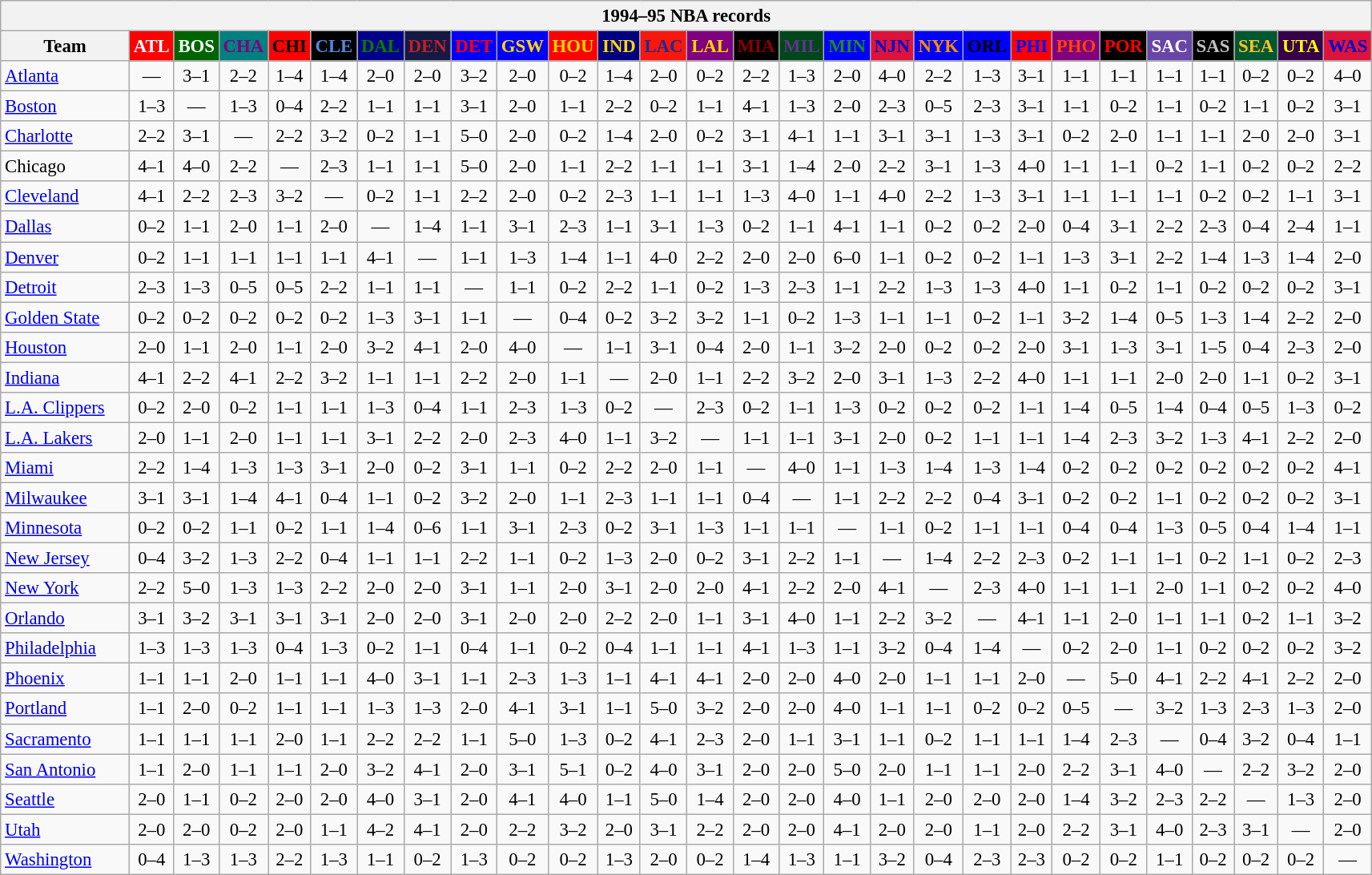<table class="wikitable" style="font-size:95%; text-align:center;">
<tr>
<th colspan=28>1994–95 NBA records</th>
</tr>
<tr>
<th width=100>Team</th>
<th style="background:#FF0000;color:#FFFFFF;width=35">ATL</th>
<th style="background:#006400;color:#FFFFFF;width=35">BOS</th>
<th style="background:#008080;color:#800080;width=35">CHA</th>
<th style="background:#FF0000;color:#000000;width=35">CHI</th>
<th style="background:#000000;color:#5787DC;width=35">CLE</th>
<th style="background:#00008B;color:#008000;width=35">DAL</th>
<th style="background:#141A44;color:#BC2224;width=35">DEN</th>
<th style="background:#0000FF;color:#FF0000;width=35">DET</th>
<th style="background:#0000FF;color:#FFD700;width=35">GSW</th>
<th style="background:#FF0000;color:#FFD700;width=35">HOU</th>
<th style="background:#000080;color:#FFD700;width=35">IND</th>
<th style="background:#F9160D;color:#1A2E8B;width=35">LAC</th>
<th style="background:#800080;color:#FFD700;width=35">LAL</th>
<th style="background:#000000;color:#8B0000;width=35">MIA</th>
<th style="background:#00471B;color:#5C378A;width=35">MIL</th>
<th style="background:#0000FF;color:#228B22;width=35">MIN</th>
<th style="background:#DC143C;color:#0000CD;width=35">NJN</th>
<th style="background:#0000FF;color:#FF8C00;width=35">NYK</th>
<th style="background:#0000FF;color:#000000;width=35">ORL</th>
<th style="background:#FF0000;color:#0000FF;width=35">PHI</th>
<th style="background:#800080;color:#FF4500;width=35">PHO</th>
<th style="background:#000000;color:#FF0000;width=35">POR</th>
<th style="background:#6846A8;color:#FFFFFF;width=35">SAC</th>
<th style="background:#000000;color:#C0C0C0;width=35">SAS</th>
<th style="background:#005831;color:#FFC322;width=35">SEA</th>
<th style="background:#36004A;color:#FFFF00;width=35">UTA</th>
<th style="background:#DC143C;color:#0000CD;width=35">WAS</th>
</tr>
<tr>
<td style="text-align:left;"><a href='#'>Atlanta</a></td>
<td>—</td>
<td>3–1</td>
<td>2–2</td>
<td>1–4</td>
<td>1–4</td>
<td>2–0</td>
<td>2–0</td>
<td>3–2</td>
<td>2–0</td>
<td>0–2</td>
<td>1–4</td>
<td>2–0</td>
<td>0–2</td>
<td>2–2</td>
<td>1–3</td>
<td>2–0</td>
<td>4–0</td>
<td>2–2</td>
<td>1–3</td>
<td>3–1</td>
<td>1–1</td>
<td>1–1</td>
<td>1–1</td>
<td>1–1</td>
<td>0–2</td>
<td>0–2</td>
<td>4–0</td>
</tr>
<tr>
<td style="text-align:left;"><a href='#'>Boston</a></td>
<td>1–3</td>
<td>—</td>
<td>1–3</td>
<td>0–4</td>
<td>2–2</td>
<td>1–1</td>
<td>1–1</td>
<td>3–1</td>
<td>2–0</td>
<td>1–1</td>
<td>2–2</td>
<td>0–2</td>
<td>1–1</td>
<td>4–1</td>
<td>1–3</td>
<td>2–0</td>
<td>2–3</td>
<td>0–5</td>
<td>2–3</td>
<td>3–1</td>
<td>1–1</td>
<td>0–2</td>
<td>1–1</td>
<td>0–2</td>
<td>1–1</td>
<td>0–2</td>
<td>3–1</td>
</tr>
<tr>
<td style="text-align:left;"><a href='#'>Charlotte</a></td>
<td>2–2</td>
<td>3–1</td>
<td>—</td>
<td>2–2</td>
<td>3–2</td>
<td>0–2</td>
<td>1–1</td>
<td>5–0</td>
<td>2–0</td>
<td>0–2</td>
<td>1–4</td>
<td>2–0</td>
<td>0–2</td>
<td>3–1</td>
<td>4–1</td>
<td>1–1</td>
<td>3–1</td>
<td>3–1</td>
<td>1–3</td>
<td>3–1</td>
<td>0–2</td>
<td>2–0</td>
<td>1–1</td>
<td>1–1</td>
<td>2–0</td>
<td>2–0</td>
<td>3–1</td>
</tr>
<tr>
<td style="text-align:left;">Chicago</td>
<td>4–1</td>
<td>4–0</td>
<td>2–2</td>
<td>—</td>
<td>2–3</td>
<td>1–1</td>
<td>1–1</td>
<td>5–0</td>
<td>2–0</td>
<td>1–1</td>
<td>2–2</td>
<td>1–1</td>
<td>1–1</td>
<td>3–1</td>
<td>1–4</td>
<td>2–0</td>
<td>2–2</td>
<td>3–1</td>
<td>1–3</td>
<td>4–0</td>
<td>1–1</td>
<td>1–1</td>
<td>0–2</td>
<td>1–1</td>
<td>0–2</td>
<td>0–2</td>
<td>2–2</td>
</tr>
<tr>
<td style="text-align:left;"><a href='#'>Cleveland</a></td>
<td>4–1</td>
<td>2–2</td>
<td>2–3</td>
<td>3–2</td>
<td>—</td>
<td>0–2</td>
<td>1–1</td>
<td>2–2</td>
<td>2–0</td>
<td>0–2</td>
<td>2–3</td>
<td>1–1</td>
<td>1–1</td>
<td>1–3</td>
<td>4–0</td>
<td>1–1</td>
<td>4–0</td>
<td>2–2</td>
<td>1–3</td>
<td>3–1</td>
<td>1–1</td>
<td>1–1</td>
<td>1–1</td>
<td>0–2</td>
<td>0–2</td>
<td>1–1</td>
<td>3–1</td>
</tr>
<tr>
<td style="text-align:left;"><a href='#'>Dallas</a></td>
<td>0–2</td>
<td>1–1</td>
<td>2–0</td>
<td>1–1</td>
<td>2–0</td>
<td>—</td>
<td>1–4</td>
<td>1–1</td>
<td>3–1</td>
<td>2–3</td>
<td>1–1</td>
<td>3–1</td>
<td>1–3</td>
<td>0–2</td>
<td>1–1</td>
<td>4–1</td>
<td>1–1</td>
<td>0–2</td>
<td>0–2</td>
<td>2–0</td>
<td>0–4</td>
<td>3–1</td>
<td>2–2</td>
<td>2–3</td>
<td>0–4</td>
<td>2–4</td>
<td>1–1</td>
</tr>
<tr>
<td style="text-align:left;"><a href='#'>Denver</a></td>
<td>0–2</td>
<td>1–1</td>
<td>1–1</td>
<td>1–1</td>
<td>1–1</td>
<td>4–1</td>
<td>—</td>
<td>1–1</td>
<td>1–3</td>
<td>1–4</td>
<td>1–1</td>
<td>4–0</td>
<td>2–2</td>
<td>2–0</td>
<td>2–0</td>
<td>6–0</td>
<td>1–1</td>
<td>0–2</td>
<td>0–2</td>
<td>1–1</td>
<td>1–3</td>
<td>3–1</td>
<td>2–2</td>
<td>1–4</td>
<td>1–3</td>
<td>1–4</td>
<td>2–0</td>
</tr>
<tr>
<td style="text-align:left;"><a href='#'>Detroit</a></td>
<td>2–3</td>
<td>1–3</td>
<td>0–5</td>
<td>0–5</td>
<td>2–2</td>
<td>1–1</td>
<td>1–1</td>
<td>—</td>
<td>1–1</td>
<td>0–2</td>
<td>2–2</td>
<td>1–1</td>
<td>0–2</td>
<td>1–3</td>
<td>2–3</td>
<td>1–1</td>
<td>2–2</td>
<td>1–3</td>
<td>1–3</td>
<td>4–0</td>
<td>1–1</td>
<td>0–2</td>
<td>1–1</td>
<td>0–2</td>
<td>0–2</td>
<td>0–2</td>
<td>3–1</td>
</tr>
<tr>
<td style="text-align:left;"><a href='#'>Golden State</a></td>
<td>0–2</td>
<td>0–2</td>
<td>0–2</td>
<td>0–2</td>
<td>0–2</td>
<td>1–3</td>
<td>3–1</td>
<td>1–1</td>
<td>—</td>
<td>0–4</td>
<td>0–2</td>
<td>3–2</td>
<td>3–2</td>
<td>1–1</td>
<td>0–2</td>
<td>1–3</td>
<td>1–1</td>
<td>1–1</td>
<td>0–2</td>
<td>1–1</td>
<td>3–2</td>
<td>1–4</td>
<td>0–5</td>
<td>1–3</td>
<td>1–4</td>
<td>2–2</td>
<td>2–0</td>
</tr>
<tr>
<td style="text-align:left;"><a href='#'>Houston</a></td>
<td>2–0</td>
<td>1–1</td>
<td>2–0</td>
<td>1–1</td>
<td>2–0</td>
<td>3–2</td>
<td>4–1</td>
<td>2–0</td>
<td>4–0</td>
<td>—</td>
<td>1–1</td>
<td>3–1</td>
<td>0–4</td>
<td>2–0</td>
<td>1–1</td>
<td>3–2</td>
<td>2–0</td>
<td>0–2</td>
<td>0–2</td>
<td>2–0</td>
<td>3–1</td>
<td>1–3</td>
<td>3–1</td>
<td>1–5</td>
<td>0–4</td>
<td>2–3</td>
<td>2–0</td>
</tr>
<tr>
<td style="text-align:left;"><a href='#'>Indiana</a></td>
<td>4–1</td>
<td>2–2</td>
<td>4–1</td>
<td>2–2</td>
<td>3–2</td>
<td>1–1</td>
<td>1–1</td>
<td>2–2</td>
<td>2–0</td>
<td>1–1</td>
<td>—</td>
<td>2–0</td>
<td>1–1</td>
<td>2–2</td>
<td>3–2</td>
<td>2–0</td>
<td>3–1</td>
<td>1–3</td>
<td>2–2</td>
<td>4–0</td>
<td>1–1</td>
<td>1–1</td>
<td>2–0</td>
<td>2–0</td>
<td>1–1</td>
<td>0–2</td>
<td>3–1</td>
</tr>
<tr>
<td style="text-align:left;"><a href='#'>L.A. Clippers</a></td>
<td>0–2</td>
<td>2–0</td>
<td>0–2</td>
<td>1–1</td>
<td>1–1</td>
<td>1–3</td>
<td>0–4</td>
<td>1–1</td>
<td>2–3</td>
<td>1–3</td>
<td>0–2</td>
<td>—</td>
<td>2–3</td>
<td>0–2</td>
<td>1–1</td>
<td>1–3</td>
<td>0–2</td>
<td>0–2</td>
<td>0–2</td>
<td>1–1</td>
<td>1–4</td>
<td>0–5</td>
<td>1–4</td>
<td>0–4</td>
<td>0–5</td>
<td>1–3</td>
<td>0–2</td>
</tr>
<tr>
<td style="text-align:left;"><a href='#'>L.A. Lakers</a></td>
<td>2–0</td>
<td>1–1</td>
<td>2–0</td>
<td>1–1</td>
<td>1–1</td>
<td>3–1</td>
<td>2–2</td>
<td>2–0</td>
<td>2–3</td>
<td>4–0</td>
<td>1–1</td>
<td>3–2</td>
<td>—</td>
<td>1–1</td>
<td>1–1</td>
<td>3–1</td>
<td>2–0</td>
<td>0–2</td>
<td>1–1</td>
<td>1–1</td>
<td>1–4</td>
<td>2–3</td>
<td>3–2</td>
<td>1–3</td>
<td>4–1</td>
<td>2–2</td>
<td>2–0</td>
</tr>
<tr>
<td style="text-align:left;"><a href='#'>Miami</a></td>
<td>2–2</td>
<td>1–4</td>
<td>1–3</td>
<td>1–3</td>
<td>3–1</td>
<td>2–0</td>
<td>0–2</td>
<td>3–1</td>
<td>1–1</td>
<td>0–2</td>
<td>2–2</td>
<td>2–0</td>
<td>1–1</td>
<td>—</td>
<td>4–0</td>
<td>1–1</td>
<td>1–3</td>
<td>1–4</td>
<td>1–3</td>
<td>1–4</td>
<td>0–2</td>
<td>0–2</td>
<td>0–2</td>
<td>0–2</td>
<td>0–2</td>
<td>0–2</td>
<td>4–1</td>
</tr>
<tr>
<td style="text-align:left;"><a href='#'>Milwaukee</a></td>
<td>3–1</td>
<td>3–1</td>
<td>1–4</td>
<td>4–1</td>
<td>0–4</td>
<td>1–1</td>
<td>0–2</td>
<td>3–2</td>
<td>2–0</td>
<td>1–1</td>
<td>2–3</td>
<td>1–1</td>
<td>1–1</td>
<td>0–4</td>
<td>—</td>
<td>1–1</td>
<td>2–2</td>
<td>2–2</td>
<td>0–4</td>
<td>3–1</td>
<td>0–2</td>
<td>0–2</td>
<td>1–1</td>
<td>0–2</td>
<td>0–2</td>
<td>0–2</td>
<td>3–1</td>
</tr>
<tr>
<td style="text-align:left;"><a href='#'>Minnesota</a></td>
<td>0–2</td>
<td>0–2</td>
<td>1–1</td>
<td>0–2</td>
<td>1–1</td>
<td>1–4</td>
<td>0–6</td>
<td>1–1</td>
<td>3–1</td>
<td>2–3</td>
<td>0–2</td>
<td>3–1</td>
<td>1–3</td>
<td>1–1</td>
<td>1–1</td>
<td>—</td>
<td>1–1</td>
<td>0–2</td>
<td>1–1</td>
<td>1–1</td>
<td>0–4</td>
<td>0–4</td>
<td>1–3</td>
<td>0–5</td>
<td>0–4</td>
<td>1–4</td>
<td>1–1</td>
</tr>
<tr>
<td style="text-align:left;"><a href='#'>New Jersey</a></td>
<td>0–4</td>
<td>3–2</td>
<td>1–3</td>
<td>2–2</td>
<td>0–4</td>
<td>1–1</td>
<td>1–1</td>
<td>2–2</td>
<td>1–1</td>
<td>0–2</td>
<td>1–3</td>
<td>2–0</td>
<td>0–2</td>
<td>3–1</td>
<td>2–2</td>
<td>1–1</td>
<td>—</td>
<td>1–4</td>
<td>2–2</td>
<td>2–3</td>
<td>0–2</td>
<td>1–1</td>
<td>1–1</td>
<td>0–2</td>
<td>1–1</td>
<td>0–2</td>
<td>2–3</td>
</tr>
<tr>
<td style="text-align:left;"><a href='#'>New York</a></td>
<td>2–2</td>
<td>5–0</td>
<td>1–3</td>
<td>1–3</td>
<td>2–2</td>
<td>2–0</td>
<td>2–0</td>
<td>3–1</td>
<td>1–1</td>
<td>2–0</td>
<td>3–1</td>
<td>2–0</td>
<td>2–0</td>
<td>4–1</td>
<td>2–2</td>
<td>2–0</td>
<td>4–1</td>
<td>—</td>
<td>2–3</td>
<td>4–0</td>
<td>1–1</td>
<td>1–1</td>
<td>2–0</td>
<td>1–1</td>
<td>0–2</td>
<td>0–2</td>
<td>4–0</td>
</tr>
<tr>
<td style="text-align:left;"><a href='#'>Orlando</a></td>
<td>3–1</td>
<td>3–2</td>
<td>3–1</td>
<td>3–1</td>
<td>3–1</td>
<td>2–0</td>
<td>2–0</td>
<td>3–1</td>
<td>2–0</td>
<td>2–0</td>
<td>2–2</td>
<td>2–0</td>
<td>1–1</td>
<td>3–1</td>
<td>4–0</td>
<td>1–1</td>
<td>2–2</td>
<td>3–2</td>
<td>—</td>
<td>4–1</td>
<td>1–1</td>
<td>2–0</td>
<td>1–1</td>
<td>1–1</td>
<td>0–2</td>
<td>1–1</td>
<td>3–2</td>
</tr>
<tr>
<td style="text-align:left;"><a href='#'>Philadelphia</a></td>
<td>1–3</td>
<td>1–3</td>
<td>1–3</td>
<td>0–4</td>
<td>1–3</td>
<td>0–2</td>
<td>1–1</td>
<td>0–4</td>
<td>1–1</td>
<td>0–2</td>
<td>0–4</td>
<td>1–1</td>
<td>1–1</td>
<td>4–1</td>
<td>1–3</td>
<td>1–1</td>
<td>3–2</td>
<td>0–4</td>
<td>1–4</td>
<td>—</td>
<td>0–2</td>
<td>2–0</td>
<td>1–1</td>
<td>0–2</td>
<td>0–2</td>
<td>0–2</td>
<td>3–2</td>
</tr>
<tr>
<td style="text-align:left;"><a href='#'>Phoenix</a></td>
<td>1–1</td>
<td>1–1</td>
<td>2–0</td>
<td>1–1</td>
<td>1–1</td>
<td>4–0</td>
<td>3–1</td>
<td>1–1</td>
<td>2–3</td>
<td>1–3</td>
<td>1–1</td>
<td>4–1</td>
<td>4–1</td>
<td>2–0</td>
<td>2–0</td>
<td>4–0</td>
<td>2–0</td>
<td>1–1</td>
<td>1–1</td>
<td>2–0</td>
<td>—</td>
<td>5–0</td>
<td>4–1</td>
<td>2–2</td>
<td>4–1</td>
<td>2–2</td>
<td>2–0</td>
</tr>
<tr>
<td style="text-align:left;"><a href='#'>Portland</a></td>
<td>1–1</td>
<td>2–0</td>
<td>0–2</td>
<td>1–1</td>
<td>1–1</td>
<td>1–3</td>
<td>1–3</td>
<td>2–0</td>
<td>4–1</td>
<td>3–1</td>
<td>1–1</td>
<td>5–0</td>
<td>3–2</td>
<td>2–0</td>
<td>2–0</td>
<td>4–0</td>
<td>1–1</td>
<td>1–1</td>
<td>0–2</td>
<td>0–2</td>
<td>0–5</td>
<td>—</td>
<td>3–2</td>
<td>1–3</td>
<td>2–3</td>
<td>1–3</td>
<td>2–0</td>
</tr>
<tr>
<td style="text-align:left;"><a href='#'>Sacramento</a></td>
<td>1–1</td>
<td>1–1</td>
<td>1–1</td>
<td>2–0</td>
<td>1–1</td>
<td>2–2</td>
<td>2–2</td>
<td>1–1</td>
<td>5–0</td>
<td>1–3</td>
<td>0–2</td>
<td>4–1</td>
<td>2–3</td>
<td>2–0</td>
<td>1–1</td>
<td>3–1</td>
<td>1–1</td>
<td>0–2</td>
<td>1–1</td>
<td>1–1</td>
<td>1–4</td>
<td>2–3</td>
<td>—</td>
<td>0–4</td>
<td>3–2</td>
<td>0–4</td>
<td>1–1</td>
</tr>
<tr>
<td style="text-align:left;"><a href='#'>San Antonio</a></td>
<td>1–1</td>
<td>2–0</td>
<td>1–1</td>
<td>1–1</td>
<td>2–0</td>
<td>3–2</td>
<td>4–1</td>
<td>2–0</td>
<td>3–1</td>
<td>5–1</td>
<td>0–2</td>
<td>4–0</td>
<td>3–1</td>
<td>2–0</td>
<td>2–0</td>
<td>5–0</td>
<td>2–0</td>
<td>1–1</td>
<td>1–1</td>
<td>2–0</td>
<td>2–2</td>
<td>3–1</td>
<td>4–0</td>
<td>—</td>
<td>2–2</td>
<td>3–2</td>
<td>2–0</td>
</tr>
<tr>
<td style="text-align:left;"><a href='#'>Seattle</a></td>
<td>2–0</td>
<td>1–1</td>
<td>0–2</td>
<td>2–0</td>
<td>2–0</td>
<td>4–0</td>
<td>3–1</td>
<td>2–0</td>
<td>4–1</td>
<td>4–0</td>
<td>1–1</td>
<td>5–0</td>
<td>1–4</td>
<td>2–0</td>
<td>2–0</td>
<td>4–0</td>
<td>1–1</td>
<td>2–0</td>
<td>2–0</td>
<td>2–0</td>
<td>1–4</td>
<td>3–2</td>
<td>2–3</td>
<td>2–2</td>
<td>—</td>
<td>1–3</td>
<td>2–0</td>
</tr>
<tr>
<td style="text-align:left;"><a href='#'>Utah</a></td>
<td>2–0</td>
<td>2–0</td>
<td>0–2</td>
<td>2–0</td>
<td>1–1</td>
<td>4–2</td>
<td>4–1</td>
<td>2–0</td>
<td>2–2</td>
<td>3–2</td>
<td>2–0</td>
<td>3–1</td>
<td>2–2</td>
<td>2–0</td>
<td>2–0</td>
<td>4–1</td>
<td>2–0</td>
<td>2–0</td>
<td>1–1</td>
<td>2–0</td>
<td>2–2</td>
<td>3–1</td>
<td>4–0</td>
<td>2–3</td>
<td>3–1</td>
<td>—</td>
<td>2–0</td>
</tr>
<tr>
<td style="text-align:left;"><a href='#'>Washington</a></td>
<td>0–4</td>
<td>1–3</td>
<td>1–3</td>
<td>2–2</td>
<td>1–3</td>
<td>1–1</td>
<td>0–2</td>
<td>1–3</td>
<td>0–2</td>
<td>0–2</td>
<td>1–3</td>
<td>2–0</td>
<td>0–2</td>
<td>1–4</td>
<td>1–3</td>
<td>1–1</td>
<td>3–2</td>
<td>0–4</td>
<td>2–3</td>
<td>2–3</td>
<td>0–2</td>
<td>0–2</td>
<td>1–1</td>
<td>0–2</td>
<td>0–2</td>
<td>0–2</td>
<td>—</td>
</tr>
</table>
